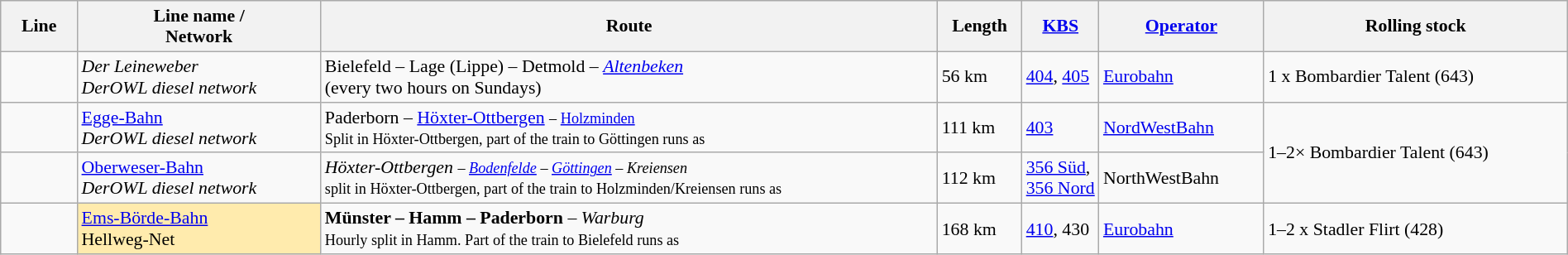<table class="wikitable" style="font-size:91%; width:100%;">
<tr class="hintergrundfarbe5">
<th width="55">Line</th>
<th>Line name /<br>Network</th>
<th>Route</th>
<th>Length</th>
<th width="20"><a href='#'>KBS</a></th>
<th><a href='#'>Operator</a></th>
<th>Rolling stock</th>
</tr>
<tr>
<td style="font-size:111%;"></td>
<td><em>Der Leineweber</em><br><em>DerOWL diesel network</em></td>
<td>Bielefeld – Lage (Lippe) – Detmold – <em><a href='#'>Altenbeken</a></em><br>(every two hours on Sundays)</td>
<td>56 km</td>
<td><a href='#'>404</a>, <a href='#'>405</a></td>
<td><a href='#'>Eurobahn</a></td>
<td>1 x Bombardier Talent (643)</td>
</tr>
<tr>
<td style="font-size:111%;"></td>
<td><a href='#'>Egge-Bahn</a><br><em>DerOWL diesel network</em></td>
<td>Paderborn – <a href='#'>Höxter-Ottbergen</a> <small>– <a href='#'>Holzminden</a></small><br><small>Split in Höxter-Ottbergen, part of the train to Göttingen runs as </small></td>
<td>111 km</td>
<td><a href='#'>403</a></td>
<td><a href='#'>NordWestBahn</a></td>
<td rowspan="2">1–2× Bombardier Talent (643)</td>
</tr>
<tr>
<td style="font-size:111%;"></td>
<td><a href='#'>Oberweser-Bahn</a><br> <em>DerOWL diesel network</em></td>
<td><em>Höxter-Ottbergen <small>– <a href='#'>Bodenfelde</a> – <a href='#'>Göttingen</a> – Kreiensen</small></em><br><small>split in Höxter-Ottbergen, part of the train to Holzminden/Kreiensen runs as </small></td>
<td>112 km</td>
<td><a href='#'>356 Süd</a>, <a href='#'>356 Nord</a></td>
<td>NorthWestBahn</td>
</tr>
<tr>
<td style="font-size:111%;"></td>
<td style="background-color:#FFEBAD"><a href='#'>Ems-Börde-Bahn</a><br>Hellweg-Net</td>
<td><strong>Münster – Hamm – Paderborn</strong> – <em>Warburg</em><br><small>Hourly split in Hamm. Part of the train to Bielefeld runs as </small></td>
<td>168 km</td>
<td><a href='#'>410</a>, 430</td>
<td><a href='#'>Eurobahn</a></td>
<td>1–2 x Stadler Flirt (428)</td>
</tr>
</table>
